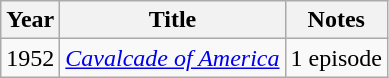<table class="wikitable">
<tr>
<th>Year</th>
<th>Title</th>
<th>Notes</th>
</tr>
<tr>
<td>1952</td>
<td><em><a href='#'>Cavalcade of America</a></em></td>
<td>1 episode</td>
</tr>
</table>
